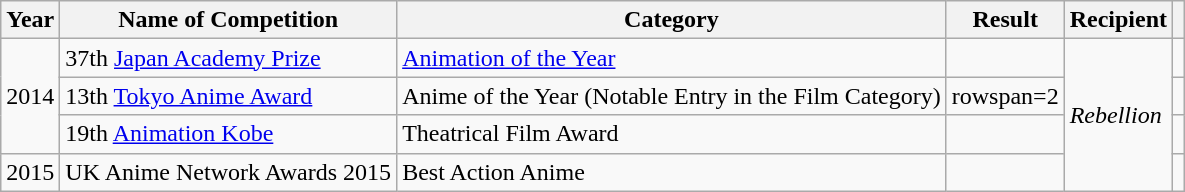<table class="wikitable">
<tr>
<th>Year</th>
<th>Name of Competition</th>
<th>Category</th>
<th>Result</th>
<th>Recipient</th>
<th></th>
</tr>
<tr>
<td rowspan=3>2014</td>
<td>37th <a href='#'>Japan Academy Prize</a></td>
<td><a href='#'>Animation of the Year</a></td>
<td></td>
<td rowspan=4><em>Rebellion</em></td>
<td style="text-align:center;"></td>
</tr>
<tr>
<td>13th <a href='#'>Tokyo Anime Award</a></td>
<td>Anime of the Year (Notable Entry in the Film Category)</td>
<td>rowspan=2 </td>
<td style="text-align:center;"></td>
</tr>
<tr>
<td>19th <a href='#'>Animation Kobe</a></td>
<td>Theatrical Film Award</td>
<td style="text-align:center;"></td>
</tr>
<tr>
<td>2015</td>
<td>UK Anime Network Awards 2015</td>
<td>Best Action Anime</td>
<td></td>
<td style="text-align:center;"></td>
</tr>
</table>
